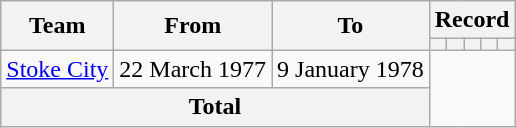<table class=wikitable style="text-align: center">
<tr>
<th rowspan=2>Team</th>
<th rowspan=2>From</th>
<th rowspan=2>To</th>
<th colspan=5>Record</th>
</tr>
<tr>
<th></th>
<th></th>
<th></th>
<th></th>
<th></th>
</tr>
<tr>
<td align=left><a href='#'>Stoke City</a></td>
<td align=left>22 March 1977</td>
<td align=left>9 January 1978<br></td>
</tr>
<tr>
<th colspan="3">Total<br></th>
</tr>
</table>
